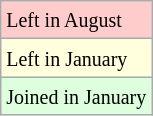<table class="wikitable">
<tr>
<td bgcolor="#FFCCCC"><small>Left in August</small></td>
</tr>
<tr>
<td bgcolor="#ffffdd"><small>Left in January</small></td>
</tr>
<tr>
<td bgcolor="#DDFFDD"><small>Joined in January</small></td>
</tr>
</table>
